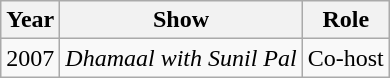<table class="wikitable">
<tr>
<th>Year</th>
<th>Show</th>
<th>Role</th>
</tr>
<tr>
<td>2007</td>
<td><em>Dhamaal with Sunil Pal</em></td>
<td>Co-host</td>
</tr>
</table>
